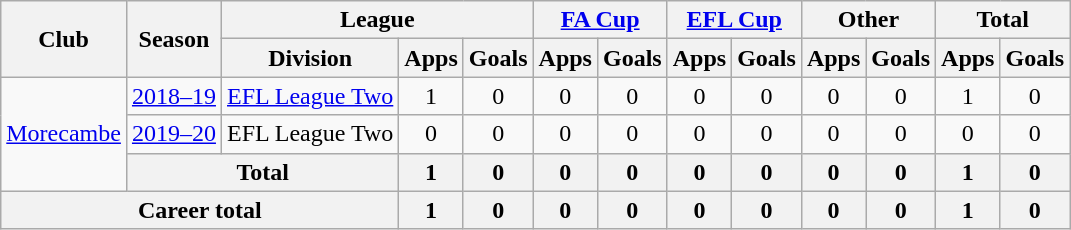<table class="wikitable" style="text-align:center">
<tr>
<th rowspan="2">Club</th>
<th rowspan="2">Season</th>
<th colspan="3">League</th>
<th colspan="2"><a href='#'>FA Cup</a></th>
<th colspan="2"><a href='#'>EFL Cup</a></th>
<th colspan="2">Other</th>
<th colspan="2">Total</th>
</tr>
<tr>
<th>Division</th>
<th>Apps</th>
<th>Goals</th>
<th>Apps</th>
<th>Goals</th>
<th>Apps</th>
<th>Goals</th>
<th>Apps</th>
<th>Goals</th>
<th>Apps</th>
<th>Goals</th>
</tr>
<tr>
<td rowspan="3"><a href='#'>Morecambe</a></td>
<td><a href='#'>2018–19</a></td>
<td><a href='#'>EFL League Two</a></td>
<td>1</td>
<td>0</td>
<td>0</td>
<td>0</td>
<td>0</td>
<td>0</td>
<td>0</td>
<td>0</td>
<td>1</td>
<td>0</td>
</tr>
<tr>
<td><a href='#'>2019–20</a></td>
<td>EFL League Two</td>
<td>0</td>
<td>0</td>
<td>0</td>
<td>0</td>
<td>0</td>
<td>0</td>
<td>0</td>
<td>0</td>
<td>0</td>
<td>0</td>
</tr>
<tr>
<th colspan="2">Total</th>
<th>1</th>
<th>0</th>
<th>0</th>
<th>0</th>
<th>0</th>
<th>0</th>
<th>0</th>
<th>0</th>
<th>1</th>
<th>0</th>
</tr>
<tr>
<th colspan="3">Career total</th>
<th>1</th>
<th>0</th>
<th>0</th>
<th>0</th>
<th>0</th>
<th>0</th>
<th>0</th>
<th>0</th>
<th>1</th>
<th>0</th>
</tr>
</table>
